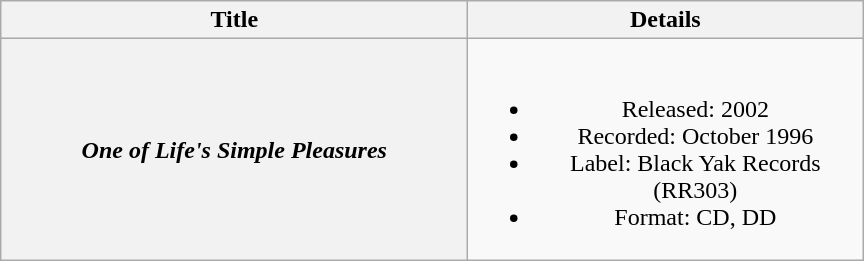<table class="wikitable plainrowheaders" style="text-align:center;" border="1">
<tr>
<th scope="col" style="width:19em;">Title</th>
<th scope="col" style="width:16em;">Details</th>
</tr>
<tr>
<th scope="row"><em>One of Life's Simple Pleasures</em></th>
<td><br><ul><li>Released: 2002</li><li>Recorded: October 1996</li><li>Label: Black Yak Records (RR303)</li><li>Format: CD, DD</li></ul></td>
</tr>
</table>
